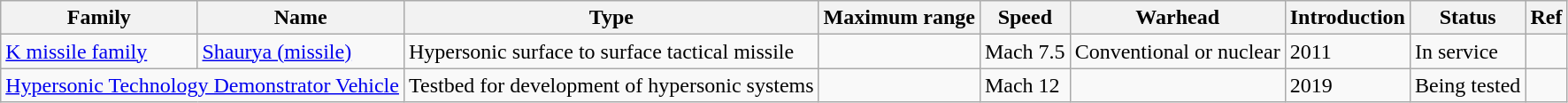<table class="wikitable sortable" style="text-align:centre">
<tr>
<th>Family</th>
<th>Name</th>
<th>Type</th>
<th>Maximum range</th>
<th>Speed</th>
<th>Warhead</th>
<th>Introduction</th>
<th>Status</th>
<th>Ref</th>
</tr>
<tr>
<td><a href='#'>K missile family</a></td>
<td><a href='#'>Shaurya (missile)</a></td>
<td>Hypersonic surface to surface tactical missile</td>
<td></td>
<td>Mach 7.5</td>
<td>Conventional or nuclear</td>
<td>2011</td>
<td>In service</td>
<td></td>
</tr>
<tr>
<td colspan="2"><a href='#'>Hypersonic Technology Demonstrator Vehicle</a></td>
<td>Testbed for development of hypersonic systems</td>
<td></td>
<td>Mach 12</td>
<td></td>
<td>2019</td>
<td>Being tested</td>
<td></td>
</tr>
</table>
